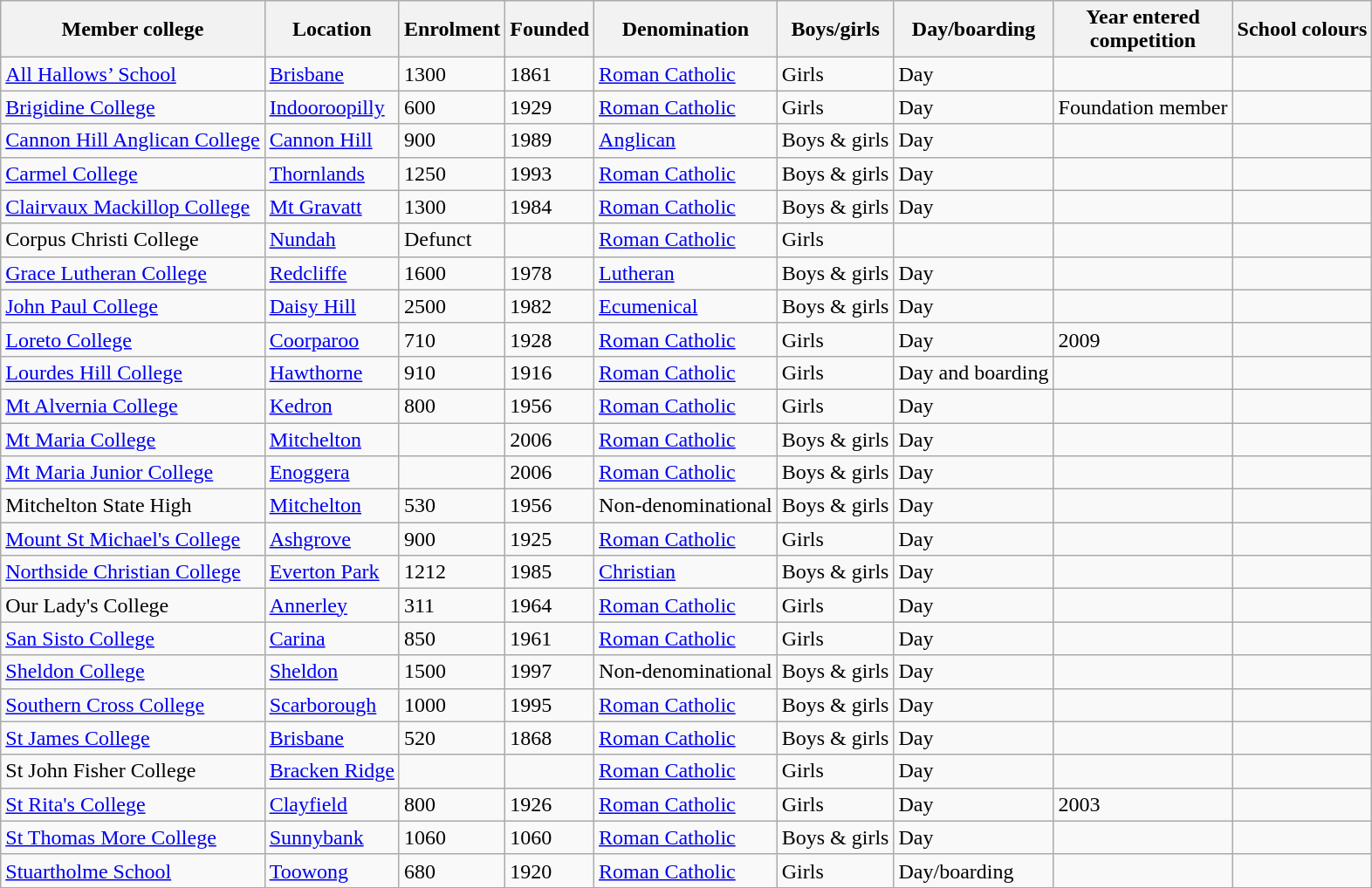<table class="wikitable">
<tr>
<th>Member college</th>
<th>Location</th>
<th>Enrolment</th>
<th>Founded</th>
<th>Denomination</th>
<th>Boys/girls</th>
<th>Day/boarding</th>
<th>Year entered<br>competition</th>
<th>School colours</th>
</tr>
<tr>
<td><a href='#'>All Hallows’ School</a></td>
<td><a href='#'>Brisbane</a></td>
<td>1300</td>
<td>1861</td>
<td><a href='#'>Roman Catholic</a></td>
<td>Girls</td>
<td>Day</td>
<td></td>
<td align=center></td>
</tr>
<tr>
<td><a href='#'>Brigidine College</a></td>
<td><a href='#'>Indooroopilly</a></td>
<td>600</td>
<td>1929</td>
<td><a href='#'>Roman Catholic</a></td>
<td>Girls</td>
<td>Day</td>
<td>Foundation member</td>
<td align=center></td>
</tr>
<tr>
<td><a href='#'>Cannon Hill Anglican College</a></td>
<td><a href='#'>Cannon Hill</a></td>
<td>900</td>
<td>1989</td>
<td><a href='#'>Anglican</a></td>
<td>Boys & girls</td>
<td>Day</td>
<td></td>
<td align=center></td>
</tr>
<tr>
<td><a href='#'>Carmel College</a></td>
<td><a href='#'>Thornlands</a></td>
<td>1250</td>
<td>1993</td>
<td><a href='#'>Roman Catholic</a></td>
<td>Boys & girls</td>
<td>Day</td>
<td></td>
<td align=center></td>
</tr>
<tr>
<td><a href='#'>Clairvaux Mackillop College</a></td>
<td><a href='#'>Mt Gravatt</a></td>
<td>1300</td>
<td>1984</td>
<td><a href='#'>Roman Catholic</a></td>
<td>Boys & girls</td>
<td>Day</td>
<td></td>
<td align=center></td>
</tr>
<tr>
<td>Corpus Christi College</td>
<td><a href='#'>Nundah</a></td>
<td>Defunct</td>
<td></td>
<td><a href='#'>Roman Catholic</a></td>
<td>Girls</td>
<td></td>
<td></td>
<td align=center></td>
</tr>
<tr>
<td><a href='#'>Grace Lutheran College</a></td>
<td><a href='#'>Redcliffe</a></td>
<td>1600</td>
<td>1978</td>
<td><a href='#'>Lutheran</a></td>
<td>Boys & girls</td>
<td>Day</td>
<td></td>
<td align=center></td>
</tr>
<tr>
<td><a href='#'>John Paul College</a></td>
<td><a href='#'>Daisy Hill</a></td>
<td>2500</td>
<td>1982</td>
<td><a href='#'>Ecumenical</a></td>
<td>Boys & girls</td>
<td>Day</td>
<td></td>
<td align=center></td>
</tr>
<tr>
<td><a href='#'>Loreto College</a></td>
<td><a href='#'>Coorparoo</a></td>
<td>710</td>
<td>1928</td>
<td><a href='#'>Roman Catholic</a></td>
<td>Girls</td>
<td>Day</td>
<td>2009</td>
<td align=center></td>
</tr>
<tr>
<td><a href='#'>Lourdes Hill College</a></td>
<td><a href='#'>Hawthorne</a></td>
<td>910</td>
<td>1916</td>
<td><a href='#'>Roman Catholic</a></td>
<td>Girls</td>
<td>Day and boarding</td>
<td></td>
<td align=center></td>
</tr>
<tr>
<td><a href='#'>Mt Alvernia College</a></td>
<td><a href='#'>Kedron</a></td>
<td>800</td>
<td>1956</td>
<td><a href='#'>Roman Catholic</a></td>
<td>Girls</td>
<td>Day</td>
<td></td>
<td align=center></td>
</tr>
<tr>
<td><a href='#'>Mt Maria College</a></td>
<td><a href='#'>Mitchelton</a></td>
<td></td>
<td>2006</td>
<td><a href='#'>Roman Catholic</a></td>
<td>Boys & girls</td>
<td>Day</td>
<td></td>
<td align=center></td>
</tr>
<tr>
<td><a href='#'>Mt Maria Junior College</a></td>
<td><a href='#'>Enoggera</a></td>
<td></td>
<td>2006</td>
<td><a href='#'>Roman Catholic</a></td>
<td>Boys & girls</td>
<td>Day</td>
<td></td>
<td align=center></td>
</tr>
<tr>
<td>Mitchelton State High</td>
<td><a href='#'>Mitchelton</a></td>
<td>530</td>
<td>1956</td>
<td>Non-denominational</td>
<td>Boys & girls</td>
<td>Day</td>
<td></td>
<td align=center></td>
</tr>
<tr>
<td><a href='#'>Mount St Michael's College</a></td>
<td><a href='#'>Ashgrove</a></td>
<td>900</td>
<td>1925</td>
<td><a href='#'>Roman Catholic</a></td>
<td>Girls</td>
<td>Day</td>
<td></td>
<td align=center></td>
</tr>
<tr>
<td><a href='#'>Northside Christian College</a></td>
<td><a href='#'>Everton Park</a></td>
<td>1212</td>
<td>1985</td>
<td><a href='#'>Christian</a></td>
<td>Boys & girls</td>
<td>Day</td>
<td></td>
<td align=center></td>
</tr>
<tr>
<td>Our Lady's College</td>
<td><a href='#'>Annerley</a></td>
<td>311</td>
<td>1964</td>
<td><a href='#'>Roman Catholic</a></td>
<td>Girls</td>
<td>Day</td>
<td></td>
<td align=center></td>
</tr>
<tr>
<td><a href='#'>San Sisto College</a></td>
<td><a href='#'>Carina</a></td>
<td>850</td>
<td>1961</td>
<td><a href='#'>Roman Catholic</a></td>
<td>Girls</td>
<td>Day</td>
<td></td>
<td align=center></td>
</tr>
<tr>
<td><a href='#'>Sheldon College</a></td>
<td><a href='#'>Sheldon</a></td>
<td>1500</td>
<td>1997</td>
<td>Non-denominational</td>
<td>Boys & girls</td>
<td>Day</td>
<td></td>
<td align=center></td>
</tr>
<tr>
<td><a href='#'>Southern Cross College</a></td>
<td><a href='#'>Scarborough</a></td>
<td>1000</td>
<td>1995</td>
<td><a href='#'>Roman Catholic</a></td>
<td>Boys & girls</td>
<td>Day</td>
<td></td>
<td align=center></td>
</tr>
<tr>
<td><a href='#'>St James College</a></td>
<td><a href='#'>Brisbane</a></td>
<td>520</td>
<td>1868</td>
<td><a href='#'>Roman Catholic</a></td>
<td>Boys & girls</td>
<td>Day</td>
<td></td>
<td align=center></td>
</tr>
<tr>
<td>St John Fisher College</td>
<td><a href='#'>Bracken Ridge</a></td>
<td></td>
<td></td>
<td><a href='#'>Roman Catholic</a></td>
<td>Girls</td>
<td>Day</td>
<td></td>
<td align=center></td>
</tr>
<tr>
<td><a href='#'>St Rita's College</a></td>
<td><a href='#'>Clayfield</a></td>
<td>800</td>
<td>1926</td>
<td><a href='#'>Roman Catholic</a></td>
<td>Girls</td>
<td>Day</td>
<td>2003</td>
<td align=center></td>
</tr>
<tr>
<td><a href='#'>St Thomas More College</a></td>
<td><a href='#'>Sunnybank</a></td>
<td>1060</td>
<td>1060</td>
<td><a href='#'>Roman Catholic</a></td>
<td>Boys & girls</td>
<td>Day</td>
<td></td>
<td align=center></td>
</tr>
<tr>
<td><a href='#'>Stuartholme School</a></td>
<td><a href='#'>Toowong</a></td>
<td>680</td>
<td>1920</td>
<td><a href='#'>Roman Catholic</a></td>
<td>Girls</td>
<td>Day/boarding</td>
<td></td>
<td align=center></td>
</tr>
</table>
